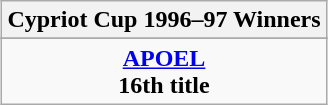<table class="wikitable" style="text-align:center;margin: 0 auto;">
<tr>
<th>Cypriot Cup 1996–97 Winners</th>
</tr>
<tr>
</tr>
<tr>
<td><strong><a href='#'>APOEL</a></strong><br><strong>16th title</strong></td>
</tr>
</table>
